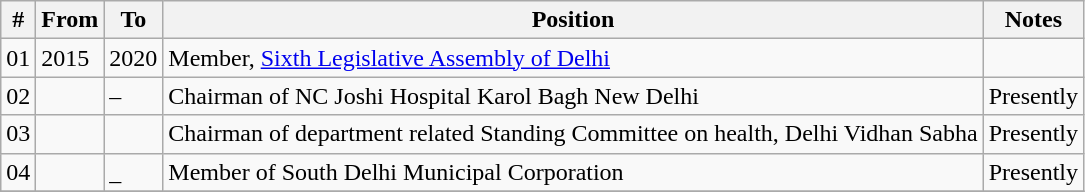<table class="wikitable sortable">
<tr>
<th>#</th>
<th>From</th>
<th>To</th>
<th>Position</th>
<th>Notes</th>
</tr>
<tr>
<td>01</td>
<td>2015</td>
<td>2020</td>
<td>Member, <a href='#'>Sixth Legislative Assembly of Delhi</a></td>
<td></td>
</tr>
<tr>
<td>02</td>
<td></td>
<td>–</td>
<td>Chairman of NC Joshi Hospital Karol Bagh New Delhi</td>
<td>Presently</td>
</tr>
<tr>
<td>03</td>
<td></td>
<td></td>
<td>Chairman of department related Standing Committee on health, Delhi Vidhan Sabha</td>
<td>Presently</td>
</tr>
<tr>
<td>04</td>
<td></td>
<td>_</td>
<td>Member of South Delhi Municipal Corporation</td>
<td>Presently</td>
</tr>
<tr>
</tr>
</table>
